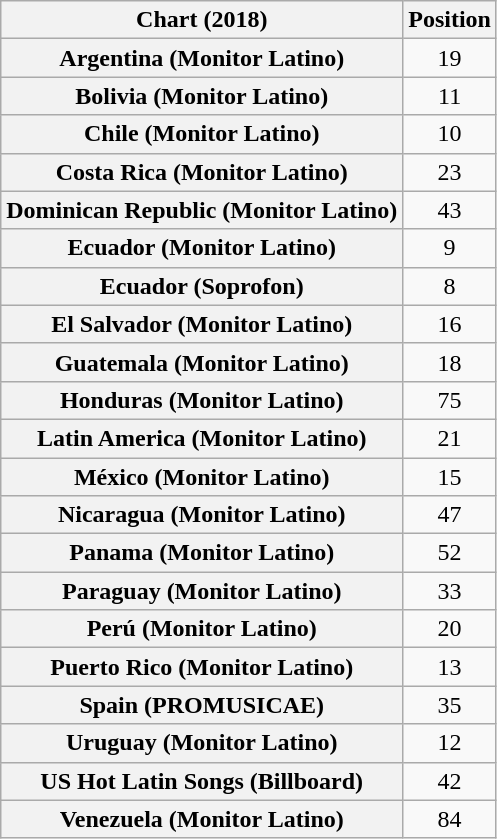<table class="wikitable plainrowheaders sortable" style="text-align:center">
<tr>
<th scope="col">Chart (2018)</th>
<th scope="col">Position</th>
</tr>
<tr>
<th scope="row">Argentina (Monitor Latino)</th>
<td>19</td>
</tr>
<tr>
<th scope="row">Bolivia (Monitor Latino)</th>
<td>11</td>
</tr>
<tr>
<th scope="row">Chile (Monitor Latino)</th>
<td>10</td>
</tr>
<tr>
<th scope="row">Costa Rica (Monitor Latino)</th>
<td>23</td>
</tr>
<tr>
<th scope="row">Dominican Republic (Monitor Latino)</th>
<td>43</td>
</tr>
<tr>
<th scope="row">Ecuador (Monitor Latino)</th>
<td>9</td>
</tr>
<tr>
<th scope="row">Ecuador (Soprofon)</th>
<td>8</td>
</tr>
<tr>
<th scope="row">El Salvador (Monitor Latino)</th>
<td>16</td>
</tr>
<tr>
<th scope="row">Guatemala (Monitor Latino)</th>
<td>18</td>
</tr>
<tr>
<th scope="row">Honduras (Monitor Latino)</th>
<td>75</td>
</tr>
<tr>
<th scope="row">Latin America (Monitor Latino)</th>
<td>21</td>
</tr>
<tr>
<th scope="row">México (Monitor Latino)</th>
<td>15</td>
</tr>
<tr>
<th scope="row">Nicaragua (Monitor Latino)</th>
<td>47</td>
</tr>
<tr>
<th scope="row">Panama (Monitor Latino)</th>
<td>52</td>
</tr>
<tr>
<th scope="row">Paraguay (Monitor Latino)</th>
<td>33</td>
</tr>
<tr>
<th scope="row">Perú (Monitor Latino)</th>
<td>20</td>
</tr>
<tr>
<th scope="row">Puerto Rico (Monitor Latino)</th>
<td>13</td>
</tr>
<tr>
<th scope="row">Spain (PROMUSICAE)</th>
<td>35</td>
</tr>
<tr>
<th scope="row">Uruguay (Monitor Latino)</th>
<td>12</td>
</tr>
<tr>
<th scope="row">US Hot Latin Songs (Billboard)</th>
<td>42</td>
</tr>
<tr>
<th scope="row">Venezuela (Monitor Latino)</th>
<td>84</td>
</tr>
</table>
